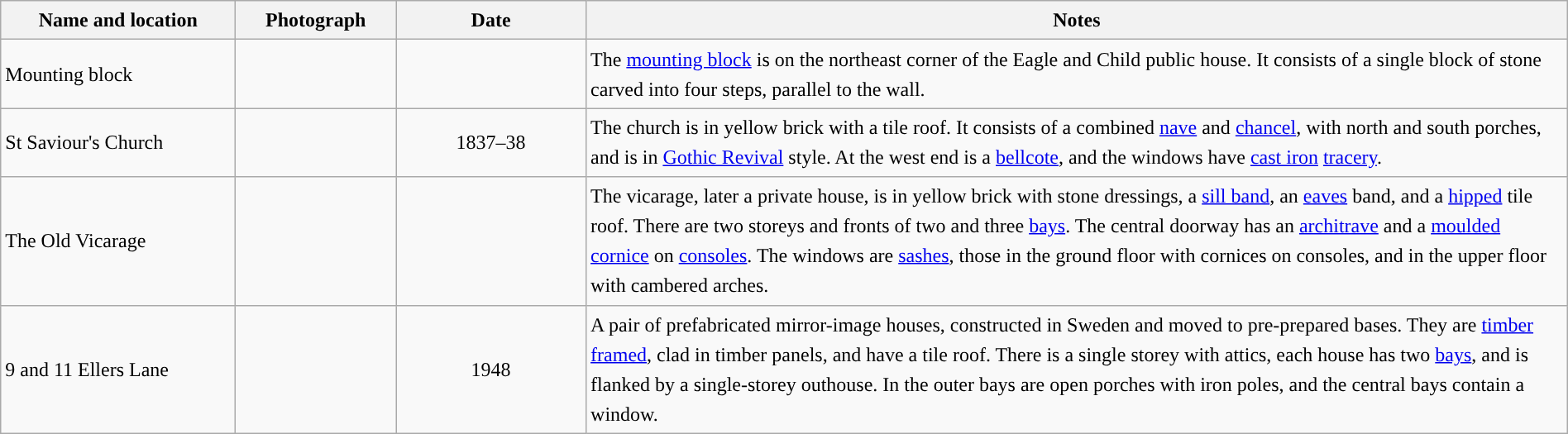<table class="wikitable sortable plainrowheaders" style="width:100%;border:0px;text-align:left;line-height:150%;">
<tr>
<th scope="col"  style="width:150px">Name and location</th>
<th scope="col"  style="width:100px" class="unsortable">Photograph</th>
<th scope="col"  style="width:120px">Date</th>
<th scope="col"  style="width:650px" class="unsortable">Notes</th>
</tr>
<tr>
<td>Mounting block<br><small></small></td>
<td></td>
<td align="center"></td>
<td>The <a href='#'>mounting block</a> is on the northeast corner of the Eagle and Child public house.  It consists of a single block of stone carved into four steps, parallel to the wall.</td>
</tr>
<tr>
<td>St Saviour's Church<br><small></small></td>
<td></td>
<td align="center">1837–38</td>
<td>The church is in yellow brick with a tile roof.  It consists of a combined <a href='#'>nave</a> and <a href='#'>chancel</a>, with north and south porches, and is in <a href='#'>Gothic Revival</a> style.  At the west end is a <a href='#'>bellcote</a>, and the windows have <a href='#'>cast iron</a> <a href='#'>tracery</a>.</td>
</tr>
<tr>
<td>The Old Vicarage<br><small></small></td>
<td></td>
<td align="center"></td>
<td>The vicarage, later a private house, is in yellow brick with stone dressings, a <a href='#'>sill band</a>, an <a href='#'>eaves</a> band, and a <a href='#'>hipped</a> tile roof.  There are two storeys and fronts of two and three <a href='#'>bays</a>.  The central doorway has an <a href='#'>architrave</a> and a <a href='#'>moulded</a> <a href='#'>cornice</a> on <a href='#'>consoles</a>.  The windows are <a href='#'>sashes</a>, those in the ground floor with cornices on consoles, and in the upper floor with cambered arches.</td>
</tr>
<tr>
<td>9 and 11 Ellers Lane<br><small></small></td>
<td></td>
<td align="center">1948</td>
<td>A pair of prefabricated mirror-image houses, constructed in Sweden and moved to pre-prepared bases.  They are <a href='#'>timber framed</a>, clad in timber panels, and have a tile roof.  There is a single storey with attics, each house has two <a href='#'>bays</a>, and is flanked by a single-storey outhouse.  In the outer bays are open porches with iron poles, and the central bays contain a window.</td>
</tr>
<tr>
</tr>
</table>
